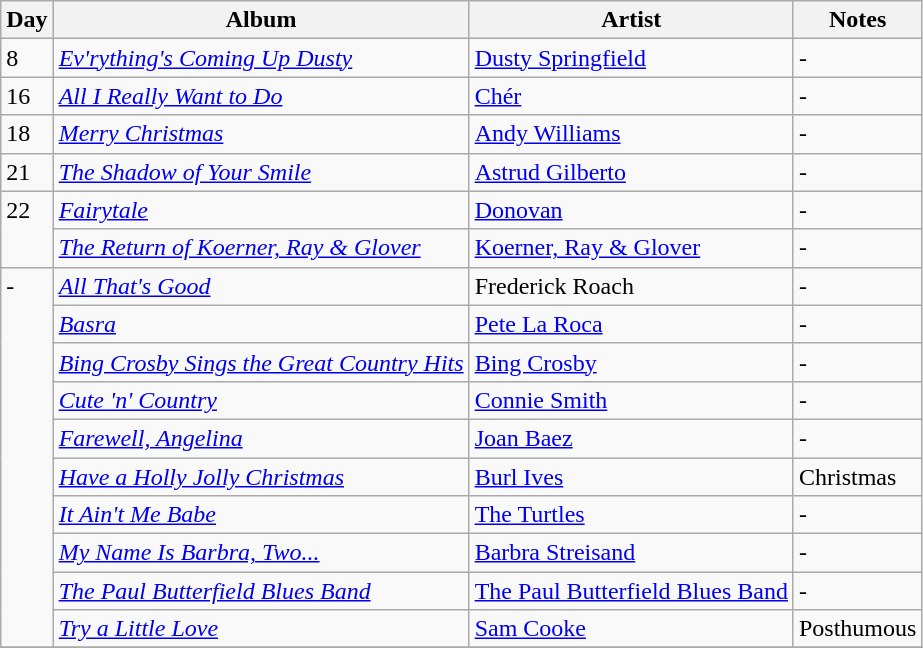<table class="wikitable">
<tr>
<th>Day</th>
<th>Album</th>
<th>Artist</th>
<th>Notes</th>
</tr>
<tr>
<td rowspan="1" valign="top">8</td>
<td><em><a href='#'>Ev'rything's Coming Up Dusty</a></em></td>
<td><a href='#'>Dusty Springfield</a></td>
<td>-</td>
</tr>
<tr>
<td rowspan="1" valign="top">16</td>
<td><em><a href='#'>All I Really Want to Do</a></em></td>
<td><a href='#'>Chér</a></td>
<td>-</td>
</tr>
<tr>
<td rowspan="1" valign="top">18</td>
<td><em><a href='#'>Merry Christmas</a></em></td>
<td><a href='#'>Andy Williams</a></td>
<td>-</td>
</tr>
<tr>
<td rowspan="1" valign="top">21</td>
<td><em><a href='#'>The Shadow of Your Smile</a></em></td>
<td><a href='#'>Astrud Gilberto</a></td>
<td>-</td>
</tr>
<tr>
<td rowspan="2" valign="top">22</td>
<td><em><a href='#'>Fairytale</a></em></td>
<td><a href='#'>Donovan</a></td>
<td>-</td>
</tr>
<tr>
<td><em><a href='#'>The Return of Koerner, Ray & Glover</a></em></td>
<td><a href='#'>Koerner, Ray & Glover</a></td>
<td>-</td>
</tr>
<tr>
<td rowspan="10" valign="top">-</td>
<td><em><a href='#'>All That's Good</a></em></td>
<td>Frederick Roach</td>
<td>-</td>
</tr>
<tr>
<td><em><a href='#'>Basra</a></em></td>
<td><a href='#'>Pete La Roca</a></td>
<td>-</td>
</tr>
<tr>
<td><em><a href='#'>Bing Crosby Sings the Great Country Hits</a></em></td>
<td><a href='#'>Bing Crosby</a></td>
<td>-</td>
</tr>
<tr>
<td><em><a href='#'>Cute 'n' Country</a></em></td>
<td><a href='#'>Connie Smith</a></td>
<td>-</td>
</tr>
<tr>
<td><em><a href='#'>Farewell, Angelina</a></em></td>
<td><a href='#'>Joan Baez</a></td>
<td>-</td>
</tr>
<tr>
<td><em><a href='#'>Have a Holly Jolly Christmas</a></em></td>
<td><a href='#'>Burl Ives</a></td>
<td>Christmas</td>
</tr>
<tr>
<td><em><a href='#'>It Ain't Me Babe</a></em></td>
<td><a href='#'>The Turtles</a></td>
<td>-</td>
</tr>
<tr>
<td><em><a href='#'>My Name Is Barbra, Two...</a></em></td>
<td><a href='#'>Barbra Streisand</a></td>
<td>-</td>
</tr>
<tr>
<td><em><a href='#'>The Paul Butterfield Blues Band</a></em></td>
<td><a href='#'>The Paul Butterfield Blues Band</a></td>
<td>-</td>
</tr>
<tr>
<td><em><a href='#'>Try a Little Love</a></em></td>
<td><a href='#'>Sam Cooke</a></td>
<td>Posthumous</td>
</tr>
<tr>
</tr>
</table>
